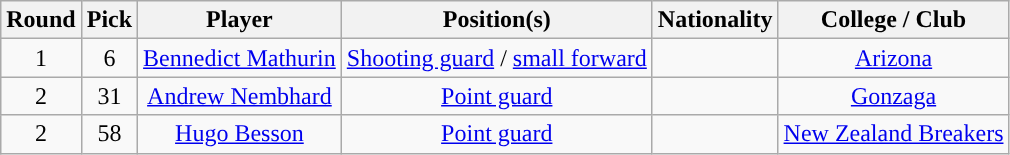<table class="wikitable sortable sortable">
<tr>
<th>Round</th>
<th>Pick</th>
<th>Player</th>
<th>Position(s)</th>
<th>Nationality</th>
<th>College / Club</th>
</tr>
<tr style="text-align: center">
<td>1</td>
<td>6</td>
<td><a href='#'>Bennedict Mathurin</a></td>
<td><a href='#'>Shooting guard</a> / <a href='#'>small forward</a></td>
<td></td>
<td><a href='#'>Arizona</a></td>
</tr>
<tr style="text-align: center">
<td>2</td>
<td>31</td>
<td><a href='#'>Andrew Nembhard</a></td>
<td><a href='#'>Point guard</a></td>
<td></td>
<td><a href='#'>Gonzaga</a></td>
</tr>
<tr style="text-align: center">
<td>2</td>
<td>58</td>
<td><a href='#'>Hugo Besson</a></td>
<td><a href='#'>Point guard</a></td>
<td></td>
<td><a href='#'>New Zealand Breakers</a></td>
</tr>
</table>
